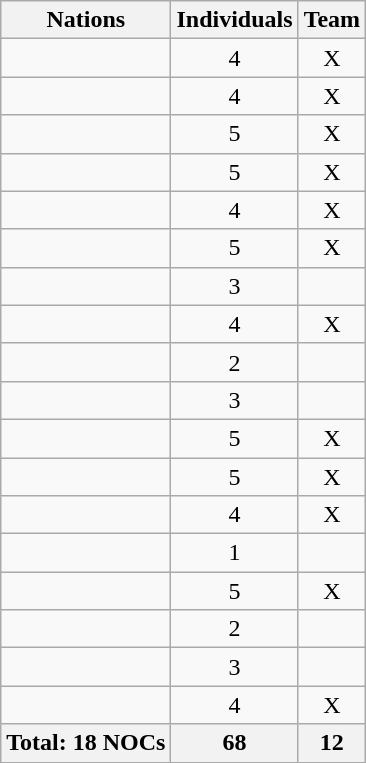<table class="wikitable sortable" style="text-align:center;">
<tr>
<th>Nations </th>
<th>Individuals</th>
<th>Team</th>
</tr>
<tr>
<td align="left"></td>
<td>4</td>
<td>X</td>
</tr>
<tr>
<td align="left"></td>
<td>4</td>
<td>X</td>
</tr>
<tr>
<td align="left"></td>
<td>5</td>
<td>X</td>
</tr>
<tr>
<td align="left"></td>
<td>5</td>
<td>X</td>
</tr>
<tr>
<td align="left"></td>
<td>4</td>
<td>X</td>
</tr>
<tr>
<td align="left"></td>
<td>5</td>
<td>X</td>
</tr>
<tr>
<td align="left"></td>
<td>3</td>
<td> </td>
</tr>
<tr>
<td align="left"></td>
<td>4</td>
<td>X</td>
</tr>
<tr>
<td align="left"></td>
<td>2</td>
<td> </td>
</tr>
<tr>
<td align="left"></td>
<td>3</td>
<td> </td>
</tr>
<tr>
<td align="left"></td>
<td>5</td>
<td>X</td>
</tr>
<tr>
<td align="left"></td>
<td>5</td>
<td>X</td>
</tr>
<tr>
<td align="left"></td>
<td>4</td>
<td>X</td>
</tr>
<tr>
<td align="left"></td>
<td>1</td>
<td> </td>
</tr>
<tr>
<td align="left"></td>
<td>5</td>
<td>X</td>
</tr>
<tr>
<td align="left"></td>
<td>2</td>
<td> </td>
</tr>
<tr>
<td align="left"></td>
<td>3</td>
<td> </td>
</tr>
<tr>
<td align="left"></td>
<td>4</td>
<td>X</td>
</tr>
<tr>
<th>Total: 18 NOCs</th>
<th>68</th>
<th>12</th>
</tr>
</table>
